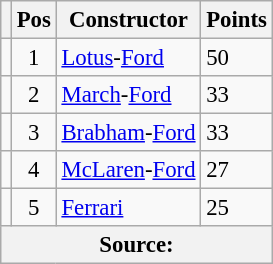<table class="wikitable" style="font-size: 95%;">
<tr>
<th></th>
<th>Pos</th>
<th>Constructor</th>
<th>Points</th>
</tr>
<tr>
<td align="left"></td>
<td align="center">1</td>
<td> <a href='#'>Lotus</a>-<a href='#'>Ford</a></td>
<td align="left">50</td>
</tr>
<tr>
<td align="left"></td>
<td align="center">2</td>
<td> <a href='#'>March</a>-<a href='#'>Ford</a></td>
<td align="left">33</td>
</tr>
<tr>
<td align="left"></td>
<td align="center">3</td>
<td> <a href='#'>Brabham</a>-<a href='#'>Ford</a></td>
<td align="left">33</td>
</tr>
<tr>
<td align="left"></td>
<td align="center">4</td>
<td> <a href='#'>McLaren</a>-<a href='#'>Ford</a></td>
<td align="left">27</td>
</tr>
<tr>
<td align="left"></td>
<td align="center">5</td>
<td> <a href='#'>Ferrari</a></td>
<td align="left">25</td>
</tr>
<tr>
<th colspan=4>Source:</th>
</tr>
</table>
